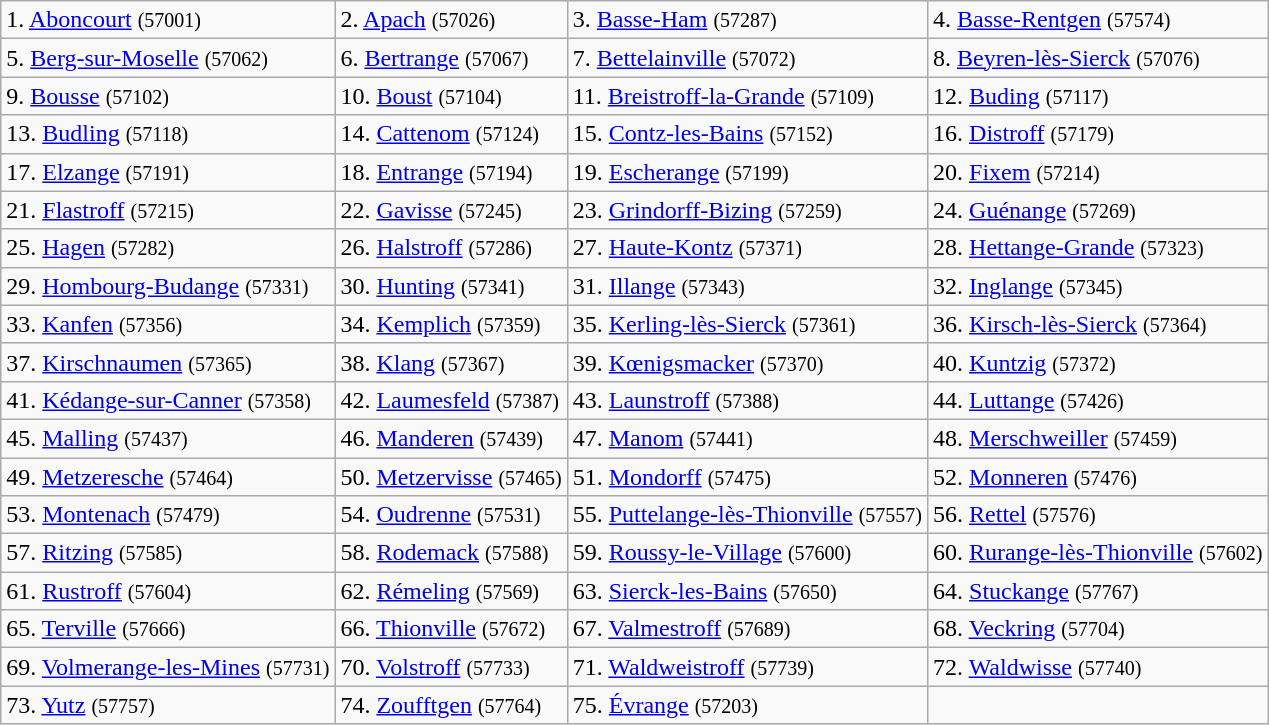<table class="wikitable">
<tr>
<td>1. <a href='#'>Aboncourt</a> <small>(57001)</small></td>
<td>2. <a href='#'>Apach</a> <small>(57026)</small></td>
<td>3. <a href='#'>Basse-Ham</a> <small>(57287)</small></td>
<td>4. <a href='#'>Basse-Rentgen</a> <small>(57574)</small></td>
</tr>
<tr>
<td>5. <a href='#'>Berg-sur-Moselle</a> <small>(57062)</small></td>
<td>6. <a href='#'>Bertrange</a> <small>(57067)</small></td>
<td>7. <a href='#'>Bettelainville</a> <small>(57072)</small></td>
<td>8. <a href='#'>Beyren-lès-Sierck</a> <small>(57076)</small></td>
</tr>
<tr>
<td>9. <a href='#'>Bousse</a> <small>(57102)</small></td>
<td>10. <a href='#'>Boust</a> <small>(57104)</small></td>
<td>11. <a href='#'>Breistroff-la-Grande</a> <small>(57109)</small></td>
<td>12. <a href='#'>Buding</a> <small>(57117)</small></td>
</tr>
<tr>
<td>13. <a href='#'>Budling</a> <small>(57118)</small></td>
<td>14. <a href='#'>Cattenom</a> <small>(57124)</small></td>
<td>15. <a href='#'>Contz-les-Bains</a> <small>(57152)</small></td>
<td>16. <a href='#'>Distroff</a> <small>(57179)</small></td>
</tr>
<tr>
<td>17. <a href='#'>Elzange</a> <small>(57191)</small></td>
<td>18. <a href='#'>Entrange</a> <small>(57194)</small></td>
<td>19. <a href='#'>Escherange</a> <small>(57199)</small></td>
<td>20. <a href='#'>Fixem</a> <small>(57214)</small></td>
</tr>
<tr>
<td>21. <a href='#'>Flastroff</a> <small>(57215)</small></td>
<td>22. <a href='#'>Gavisse</a> <small>(57245)</small></td>
<td>23. <a href='#'>Grindorff-Bizing</a> <small>(57259)</small></td>
<td>24. <a href='#'>Guénange</a> <small>(57269)</small></td>
</tr>
<tr>
<td>25. <a href='#'>Hagen</a> <small>(57282)</small></td>
<td>26. <a href='#'>Halstroff</a> <small>(57286)</small></td>
<td>27. <a href='#'>Haute-Kontz</a> <small>(57371)</small></td>
<td>28. <a href='#'>Hettange-Grande</a> <small>(57323)</small></td>
</tr>
<tr>
<td>29. <a href='#'>Hombourg-Budange</a> <small>(57331)</small></td>
<td>30. <a href='#'>Hunting</a> <small>(57341)</small></td>
<td>31. <a href='#'>Illange</a> <small>(57343)</small></td>
<td>32. <a href='#'>Inglange</a> <small>(57345)</small></td>
</tr>
<tr>
<td>33. <a href='#'>Kanfen</a> <small>(57356)</small></td>
<td>34. <a href='#'>Kemplich</a> <small>(57359)</small></td>
<td>35. <a href='#'>Kerling-lès-Sierck</a> <small>(57361)</small></td>
<td>36. <a href='#'>Kirsch-lès-Sierck</a> <small>(57364)</small></td>
</tr>
<tr>
<td>37. <a href='#'>Kirschnaumen</a> <small>(57365)</small></td>
<td>38. <a href='#'>Klang</a> <small>(57367)</small></td>
<td>39. <a href='#'>Kœnigsmacker</a> <small>(57370)</small></td>
<td>40. <a href='#'>Kuntzig</a> <small>(57372)</small></td>
</tr>
<tr>
<td>41. <a href='#'>Kédange-sur-Canner</a> <small>(57358)</small></td>
<td>42. <a href='#'>Laumesfeld</a> <small>(57387)</small></td>
<td>43. <a href='#'>Launstroff</a> <small>(57388)</small></td>
<td>44. <a href='#'>Luttange</a> <small>(57426)</small></td>
</tr>
<tr>
<td>45. <a href='#'>Malling</a> <small>(57437)</small></td>
<td>46. <a href='#'>Manderen</a> <small>(57439)</small></td>
<td>47. <a href='#'>Manom</a> <small>(57441)</small></td>
<td>48. <a href='#'>Merschweiller</a> <small>(57459)</small></td>
</tr>
<tr>
<td>49. <a href='#'>Metzeresche</a> <small>(57464)</small></td>
<td>50. <a href='#'>Metzervisse</a> <small>(57465)</small></td>
<td>51. <a href='#'>Mondorff</a> <small>(57475)</small></td>
<td>52. <a href='#'>Monneren</a> <small>(57476)</small></td>
</tr>
<tr>
<td>53. <a href='#'>Montenach</a> <small>(57479)</small></td>
<td>54. <a href='#'>Oudrenne</a> <small>(57531)</small></td>
<td>55. <a href='#'>Puttelange-lès-Thionville</a> <small>(57557)</small></td>
<td>56. <a href='#'>Rettel</a> <small>(57576)</small></td>
</tr>
<tr>
<td>57. <a href='#'>Ritzing</a> <small>(57585)</small></td>
<td>58. <a href='#'>Rodemack</a> <small>(57588)</small></td>
<td>59. <a href='#'>Roussy-le-Village</a> <small>(57600)</small></td>
<td>60. <a href='#'>Rurange-lès-Thionville</a> <small>(57602)</small></td>
</tr>
<tr>
<td>61. <a href='#'>Rustroff</a> <small>(57604)</small></td>
<td>62. <a href='#'>Rémeling</a> <small>(57569)</small></td>
<td>63. <a href='#'>Sierck-les-Bains</a> <small>(57650)</small></td>
<td>64. <a href='#'>Stuckange</a> <small>(57767)</small></td>
</tr>
<tr>
<td>65. <a href='#'>Terville</a> <small>(57666)</small></td>
<td>66. <a href='#'>Thionville</a> <small>(57672)</small></td>
<td>67. <a href='#'>Valmestroff</a> <small>(57689)</small></td>
<td>68. <a href='#'>Veckring</a> <small>(57704)</small></td>
</tr>
<tr>
<td>69. <a href='#'>Volmerange-les-Mines</a> <small>(57731)</small></td>
<td>70. <a href='#'>Volstroff</a> <small>(57733)</small></td>
<td>71. <a href='#'>Waldweistroff</a> <small>(57739)</small></td>
<td>72. <a href='#'>Waldwisse</a> <small>(57740)</small></td>
</tr>
<tr>
<td>73. <a href='#'>Yutz</a> <small>(57757)</small></td>
<td>74. <a href='#'>Zoufftgen</a> <small>(57764)</small></td>
<td>75. <a href='#'>Évrange</a> <small>(57203)</small></td>
<td></td>
</tr>
</table>
